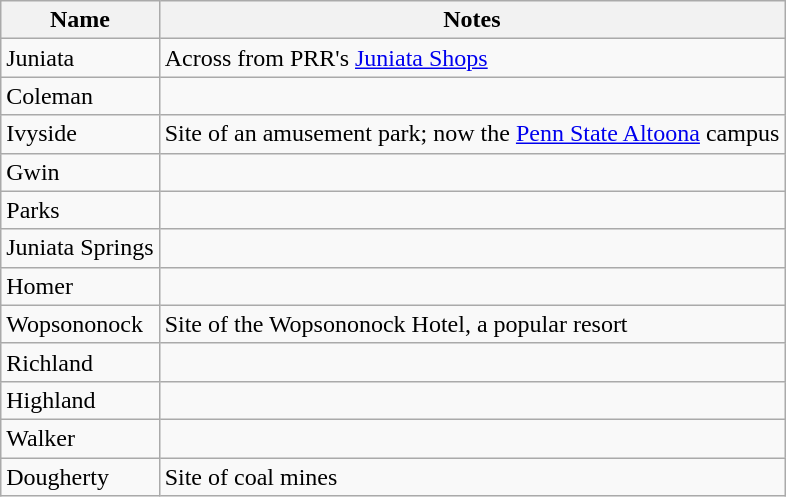<table class="wikitable">
<tr>
<th>Name</th>
<th>Notes</th>
</tr>
<tr>
<td>Juniata</td>
<td>Across from PRR's <a href='#'>Juniata Shops</a></td>
</tr>
<tr>
<td>Coleman</td>
<td></td>
</tr>
<tr>
<td>Ivyside</td>
<td>Site of an amusement park; now the <a href='#'>Penn State Altoona</a> campus</td>
</tr>
<tr>
<td>Gwin</td>
<td></td>
</tr>
<tr>
<td>Parks</td>
<td></td>
</tr>
<tr>
<td>Juniata Springs</td>
<td></td>
</tr>
<tr>
<td>Homer</td>
<td></td>
</tr>
<tr>
<td>Wopsononock</td>
<td>Site of the Wopsononock Hotel, a popular resort</td>
</tr>
<tr>
<td>Richland</td>
<td></td>
</tr>
<tr>
<td>Highland</td>
<td></td>
</tr>
<tr>
<td>Walker</td>
</tr>
<tr>
<td>Dougherty</td>
<td>Site of coal mines</td>
</tr>
</table>
